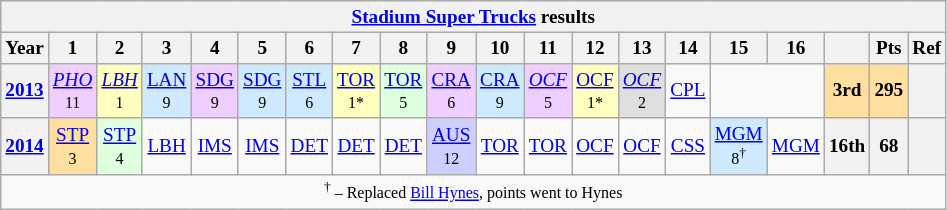<table class="wikitable" style="text-align:center; font-size:80%">
<tr>
<th colspan=45><a href='#'>Stadium Super Trucks</a> results</th>
</tr>
<tr>
<th>Year</th>
<th>1</th>
<th>2</th>
<th>3</th>
<th>4</th>
<th>5</th>
<th>6</th>
<th>7</th>
<th>8</th>
<th>9</th>
<th>10</th>
<th>11</th>
<th>12</th>
<th>13</th>
<th>14</th>
<th>15</th>
<th>16</th>
<th></th>
<th>Pts</th>
<th>Ref</th>
</tr>
<tr>
<th><a href='#'>2013</a></th>
<td style="background:#EFCFFF;"><em><a href='#'>PHO</a></em><br><small>11</small></td>
<td style="background:#FFFFBF;"><em><a href='#'>LBH</a></em><br><small>1</small></td>
<td style="background:#CFEAFF;"><a href='#'>LAN</a><br><small>9</small></td>
<td style="background:#EFCFFF;"><a href='#'>SDG</a><br><small>9</small></td>
<td style="background:#CFEAFF;"><a href='#'>SDG</a><br><small>9</small></td>
<td style="background:#CFEAFF;"><a href='#'>STL</a><br><small>6</small></td>
<td style="background:#FFFFBF;"><a href='#'>TOR</a><br><small>1*</small></td>
<td style="background:#DFFFDF;"><a href='#'>TOR</a><br><small>5</small></td>
<td style="background:#EFCFFF;"><a href='#'>CRA</a><br><small>6</small></td>
<td style="background:#CFEAFF;"><a href='#'>CRA</a><br><small>9</small></td>
<td style="background:#EFCFFF;"><em><a href='#'>OCF</a></em><br><small>5</small></td>
<td style="background:#FFFFBF;"><a href='#'>OCF</a><br><small>1*</small></td>
<td style="background:#DFDFDF;"><em><a href='#'>OCF</a></em><br><small>2</small></td>
<td><a href='#'>CPL</a></td>
<td colspan=2></td>
<th style="background:#FFDF9F;">3rd</th>
<th style="background:#FFDF9F;">295</th>
<th></th>
</tr>
<tr>
<th><a href='#'>2014</a></th>
<td style="background:#FFDF9F;"><a href='#'>STP</a><br><small>3</small></td>
<td style="background:#DFFFDF;"><a href='#'>STP</a><br><small>4</small></td>
<td><a href='#'>LBH</a></td>
<td><a href='#'>IMS</a></td>
<td><a href='#'>IMS</a></td>
<td><a href='#'>DET</a></td>
<td><a href='#'>DET</a></td>
<td><a href='#'>DET</a></td>
<td style="background:#CFCFFF;"><a href='#'>AUS</a><br><small>12</small></td>
<td><a href='#'>TOR</a></td>
<td><a href='#'>TOR</a></td>
<td><a href='#'>OCF</a></td>
<td><a href='#'>OCF</a></td>
<td><a href='#'>CSS</a></td>
<td style="background:#CFEAFF;"><a href='#'>MGM</a><br><small>8<sup>†</sup></small></td>
<td><a href='#'>MGM</a></td>
<th>16th</th>
<th>68</th>
<th></th>
</tr>
<tr>
<td colspan=45><small><sup>†</sup> – Replaced <a href='#'>Bill Hynes</a>, points went to Hynes</small></td>
</tr>
</table>
